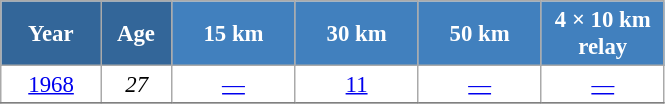<table class="wikitable" style="font-size:95%; text-align:center; border:grey solid 1px; border-collapse:collapse; background:#ffffff;">
<tr>
<th style="background-color:#369; color:white; width:60px;"> Year </th>
<th style="background-color:#369; color:white; width:40px;"> Age </th>
<th style="background-color:#4180be; color:white; width:75px;"> 15 km </th>
<th style="background-color:#4180be; color:white; width:75px;"> 30 km </th>
<th style="background-color:#4180be; color:white; width:75px;"> 50 km </th>
<th style="background-color:#4180be; color:white; width:75px;"> 4 × 10 km <br> relay </th>
</tr>
<tr>
<td><a href='#'>1968</a></td>
<td><em>27</em></td>
<td><a href='#'>—</a></td>
<td><a href='#'>11</a></td>
<td><a href='#'>—</a></td>
<td><a href='#'>—</a></td>
</tr>
<tr>
</tr>
</table>
